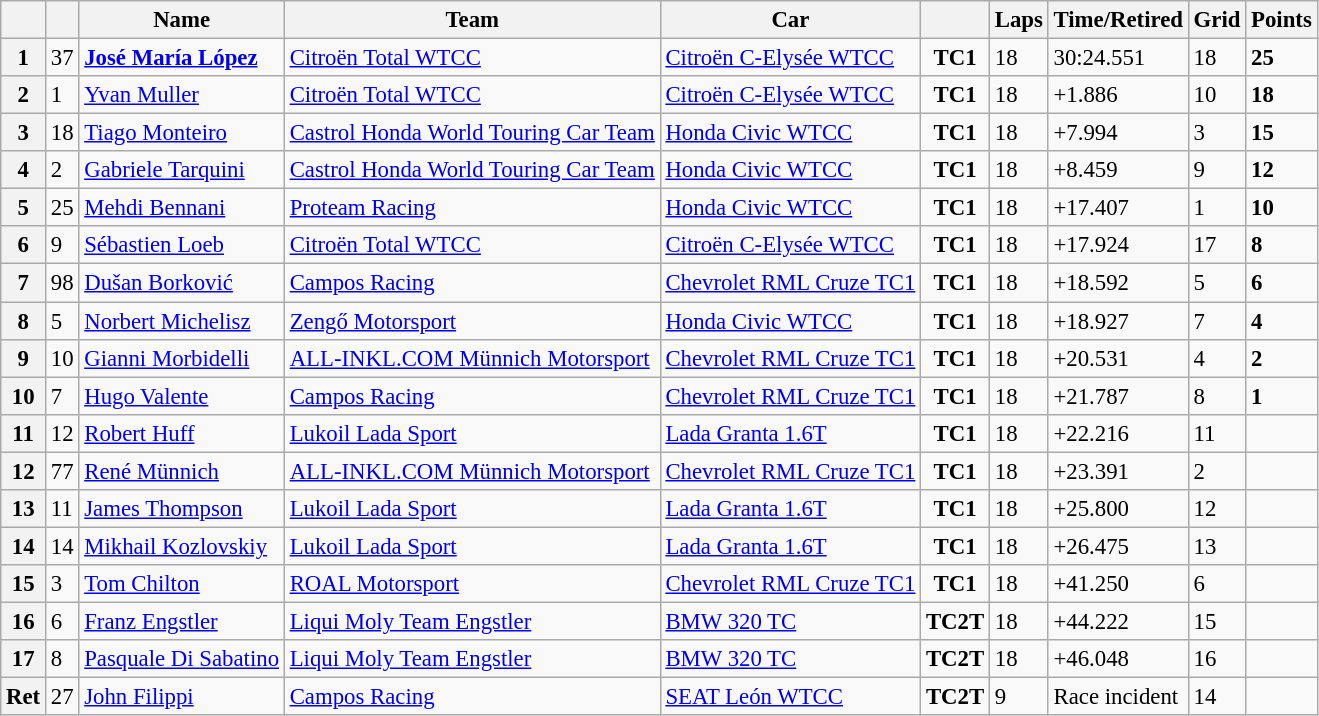<table class="wikitable sortable" style="font-size: 95%;">
<tr>
<th></th>
<th></th>
<th>Name</th>
<th>Team</th>
<th>Car</th>
<th></th>
<th>Laps</th>
<th>Time/Retired</th>
<th>Grid</th>
<th>Points</th>
</tr>
<tr>
<th>1</th>
<td>37</td>
<td> <strong><a href='#'>José María López</a></strong></td>
<td><a href='#'>Citroën Total WTCC</a></td>
<td><a href='#'>Citroën C-Elysée WTCC</a></td>
<td align=center><strong><span>TC1</span></strong></td>
<td>18</td>
<td>30:24.551</td>
<td>18</td>
<td><strong>25</strong></td>
</tr>
<tr>
<th>2</th>
<td>1</td>
<td> <a href='#'>Yvan Muller</a></td>
<td><a href='#'>Citroën Total WTCC</a></td>
<td><a href='#'>Citroën C-Elysée WTCC</a></td>
<td align=center><strong><span>TC1</span></strong></td>
<td>18</td>
<td>+1.886</td>
<td>10</td>
<td><strong>18</strong></td>
</tr>
<tr>
<th>3</th>
<td>18</td>
<td> <a href='#'>Tiago Monteiro</a></td>
<td><a href='#'>Castrol Honda World Touring Car Team</a></td>
<td><a href='#'>Honda Civic WTCC</a></td>
<td align=center><strong><span>TC1</span></strong></td>
<td>18</td>
<td>+7.994</td>
<td>3</td>
<td><strong>15</strong></td>
</tr>
<tr>
<th>4</th>
<td>2</td>
<td> <a href='#'>Gabriele Tarquini</a></td>
<td><a href='#'>Castrol Honda World Touring Car Team</a></td>
<td><a href='#'>Honda Civic WTCC</a></td>
<td align=center><strong><span>TC1</span></strong></td>
<td>18</td>
<td>+8.459</td>
<td>9</td>
<td><strong>12</strong></td>
</tr>
<tr>
<th>5</th>
<td>25</td>
<td> <a href='#'>Mehdi Bennani</a></td>
<td><a href='#'>Proteam Racing</a></td>
<td><a href='#'>Honda Civic WTCC</a></td>
<td align=center><strong><span>TC1</span></strong></td>
<td>18</td>
<td>+17.407</td>
<td>1</td>
<td><strong>10</strong></td>
</tr>
<tr>
<th>6</th>
<td>9</td>
<td> <a href='#'>Sébastien Loeb</a></td>
<td><a href='#'>Citroën Total WTCC</a></td>
<td><a href='#'>Citroën C-Elysée WTCC</a></td>
<td align=center><strong><span>TC1</span></strong></td>
<td>18</td>
<td>+17.924</td>
<td>17</td>
<td><strong>8</strong></td>
</tr>
<tr>
<th>7</th>
<td>98</td>
<td> <a href='#'>Dušan Borković</a></td>
<td><a href='#'>Campos Racing</a></td>
<td><a href='#'>Chevrolet RML Cruze TC1</a></td>
<td align=center><strong><span>TC1</span></strong></td>
<td>18</td>
<td>+18.592</td>
<td>5</td>
<td><strong>6</strong></td>
</tr>
<tr>
<th>8</th>
<td>5</td>
<td> <a href='#'>Norbert Michelisz</a></td>
<td><a href='#'>Zengő Motorsport</a></td>
<td><a href='#'>Honda Civic WTCC</a></td>
<td align=center><strong><span>TC1</span></strong></td>
<td>18</td>
<td>+18.927</td>
<td>7</td>
<td><strong>4</strong></td>
</tr>
<tr>
<th>9</th>
<td>10</td>
<td> <a href='#'>Gianni Morbidelli</a></td>
<td><a href='#'>ALL-INKL.COM Münnich Motorsport</a></td>
<td><a href='#'>Chevrolet RML Cruze TC1</a></td>
<td align=center><strong><span>TC1</span></strong></td>
<td>18</td>
<td>+20.531</td>
<td>4</td>
<td><strong>2</strong></td>
</tr>
<tr>
<th>10</th>
<td>7</td>
<td> <a href='#'>Hugo Valente</a></td>
<td><a href='#'>Campos Racing</a></td>
<td><a href='#'>Chevrolet RML Cruze TC1</a></td>
<td align=center><strong><span>TC1</span></strong></td>
<td>18</td>
<td>+21.787</td>
<td>8</td>
<td><strong>1</strong></td>
</tr>
<tr>
<th>11</th>
<td>12</td>
<td> <a href='#'>Robert Huff</a></td>
<td><a href='#'>Lukoil Lada Sport</a></td>
<td><a href='#'>Lada Granta 1.6T</a></td>
<td align=center><strong><span>TC1</span></strong></td>
<td>18</td>
<td>+22.216</td>
<td>11</td>
<td></td>
</tr>
<tr>
<th>12</th>
<td>77</td>
<td> <a href='#'>René Münnich</a></td>
<td><a href='#'>ALL-INKL.COM Münnich Motorsport</a></td>
<td><a href='#'>Chevrolet RML Cruze TC1</a></td>
<td align=center><strong><span>TC1</span></strong></td>
<td>18</td>
<td>+23.391</td>
<td>2</td>
<td></td>
</tr>
<tr>
<th>13</th>
<td>11</td>
<td> <a href='#'>James Thompson</a></td>
<td><a href='#'>Lukoil Lada Sport</a></td>
<td><a href='#'>Lada Granta 1.6T</a></td>
<td align=center><strong><span>TC1</span></strong></td>
<td>18</td>
<td>+25.800</td>
<td>12</td>
<td></td>
</tr>
<tr>
<th>14</th>
<td>14</td>
<td> <a href='#'>Mikhail Kozlovskiy</a></td>
<td><a href='#'>Lukoil Lada Sport</a></td>
<td><a href='#'>Lada Granta 1.6T</a></td>
<td align=center><strong><span>TC1</span></strong></td>
<td>18</td>
<td>+26.475</td>
<td>13</td>
<td></td>
</tr>
<tr>
<th>15</th>
<td>3</td>
<td> <a href='#'>Tom Chilton</a></td>
<td><a href='#'>ROAL Motorsport</a></td>
<td><a href='#'>Chevrolet RML Cruze TC1</a></td>
<td align=center><strong><span>TC1</span></strong></td>
<td>18</td>
<td>+41.250</td>
<td>6</td>
<td></td>
</tr>
<tr>
<th>16</th>
<td>6</td>
<td> <a href='#'>Franz Engstler</a></td>
<td><a href='#'>Liqui Moly Team Engstler</a></td>
<td><a href='#'>BMW 320 TC</a></td>
<td align=center><strong><span>TC2T</span></strong></td>
<td>18</td>
<td>+44.222</td>
<td>15</td>
<td></td>
</tr>
<tr>
<th>17</th>
<td>8</td>
<td> <a href='#'>Pasquale Di Sabatino</a></td>
<td><a href='#'>Liqui Moly Team Engstler</a></td>
<td><a href='#'>BMW 320 TC</a></td>
<td align=center><strong><span>TC2T</span></strong></td>
<td>18</td>
<td>+46.048</td>
<td>16</td>
<td></td>
</tr>
<tr>
<th>Ret</th>
<td>27</td>
<td> <a href='#'>John Filippi</a></td>
<td><a href='#'>Campos Racing</a></td>
<td><a href='#'>SEAT León WTCC</a></td>
<td align=center><strong><span>TC2T</span></strong></td>
<td>9</td>
<td>Race incident</td>
<td>14</td>
<td></td>
</tr>
</table>
